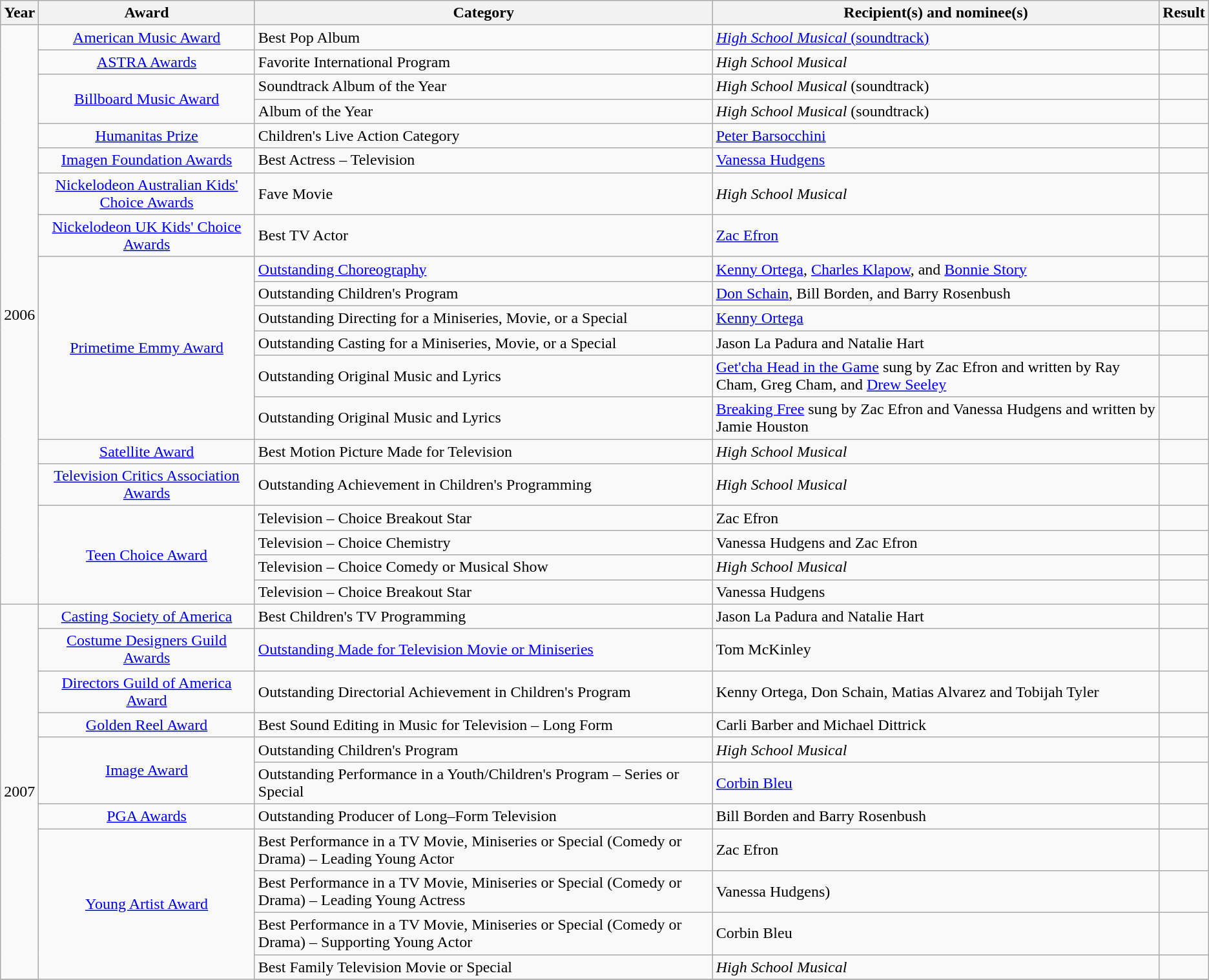<table class="wikitable sortable plainrowheaders">
<tr>
<th scope="col">Year</th>
<th scope="col">Award</th>
<th scope="col">Category</th>
<th scope="col">Recipient(s) and nominee(s)</th>
<th scope="col">Result</th>
</tr>
<tr>
<td rowspan="20" align="center">2006</td>
<td align="center"><a href='#'>American Music Award</a></td>
<td>Best Pop Album</td>
<td><a href='#'><em>High School Musical</em> (soundtrack)</a></td>
<td></td>
</tr>
<tr>
<td align="center"><a href='#'>ASTRA Awards</a></td>
<td>Favorite International Program</td>
<td><em>High School Musical</em></td>
<td></td>
</tr>
<tr>
<td rowspan="2" align="center"><a href='#'>Billboard Music Award</a></td>
<td>Soundtrack Album of the Year</td>
<td><em>High School Musical</em> (soundtrack)</td>
<td></td>
</tr>
<tr>
<td>Album of the Year</td>
<td><em>High School Musical</em> (soundtrack)</td>
<td></td>
</tr>
<tr>
<td align="center"><a href='#'>Humanitas Prize</a></td>
<td>Children's Live Action Category</td>
<td><a href='#'>Peter Barsocchini</a></td>
<td></td>
</tr>
<tr>
<td align="center"><a href='#'>Imagen Foundation Awards</a></td>
<td>Best Actress – Television</td>
<td><a href='#'>Vanessa Hudgens</a></td>
<td></td>
</tr>
<tr>
<td align="center"><a href='#'>Nickelodeon Australian Kids' Choice Awards</a></td>
<td>Fave Movie</td>
<td><em>High School Musical</em></td>
<td></td>
</tr>
<tr>
<td align="center"><a href='#'>Nickelodeon UK Kids' Choice Awards</a></td>
<td>Best TV Actor</td>
<td><a href='#'>Zac Efron</a></td>
<td></td>
</tr>
<tr>
<td rowspan="6" align="center"><a href='#'>Primetime Emmy Award</a></td>
<td><a href='#'>Outstanding Choreography</a></td>
<td><a href='#'>Kenny Ortega</a>, <a href='#'>Charles Klapow</a>, and <a href='#'>Bonnie Story</a></td>
<td></td>
</tr>
<tr>
<td>Outstanding Children's Program</td>
<td><a href='#'>Don Schain</a>, Bill Borden, and Barry Rosenbush</td>
<td></td>
</tr>
<tr>
<td>Outstanding Directing for a Miniseries, Movie, or a Special</td>
<td><a href='#'>Kenny Ortega</a></td>
<td></td>
</tr>
<tr>
<td>Outstanding Casting for a Miniseries, Movie, or a Special</td>
<td>Jason La Padura and Natalie Hart</td>
<td></td>
</tr>
<tr>
<td>Outstanding Original Music and Lyrics</td>
<td><a href='#'>Get'cha Head in the Game</a> sung by Zac Efron and written by Ray Cham, Greg Cham, and <a href='#'>Drew Seeley</a></td>
<td></td>
</tr>
<tr>
<td>Outstanding Original Music and Lyrics</td>
<td><a href='#'>Breaking Free</a> sung by Zac Efron and Vanessa Hudgens and written by Jamie Houston</td>
<td></td>
</tr>
<tr>
<td align="center"><a href='#'>Satellite Award</a></td>
<td>Best Motion Picture Made for Television</td>
<td><em>High School Musical</em></td>
<td></td>
</tr>
<tr>
<td align="center"><a href='#'>Television Critics Association Awards</a></td>
<td>Outstanding Achievement in Children's Programming</td>
<td><em>High School Musical</em></td>
<td></td>
</tr>
<tr>
<td rowspan="4" align="center"><a href='#'>Teen Choice Award</a></td>
<td>Television – Choice Breakout Star</td>
<td>Zac Efron</td>
<td></td>
</tr>
<tr>
<td>Television – Choice Chemistry</td>
<td>Vanessa Hudgens and Zac Efron</td>
<td></td>
</tr>
<tr>
<td>Television – Choice Comedy or Musical Show</td>
<td><em>High School Musical</em></td>
<td></td>
</tr>
<tr>
<td>Television – Choice Breakout Star</td>
<td>Vanessa Hudgens</td>
<td></td>
</tr>
<tr>
<td rowspan="11" align="center">2007</td>
<td align="center"><a href='#'>Casting Society of America</a></td>
<td>Best Children's TV Programming</td>
<td>Jason La Padura and Natalie Hart</td>
<td></td>
</tr>
<tr>
<td align="center"><a href='#'>Costume Designers Guild Awards</a></td>
<td><a href='#'>Outstanding Made for Television Movie or Miniseries</a></td>
<td>Tom McKinley</td>
<td></td>
</tr>
<tr>
<td align="center"><a href='#'>Directors Guild of America Award</a></td>
<td>Outstanding Directorial Achievement in Children's Program</td>
<td>Kenny Ortega, Don Schain, Matias Alvarez and Tobijah Tyler</td>
<td></td>
</tr>
<tr>
<td align="center"><a href='#'>Golden Reel Award</a></td>
<td>Best Sound Editing in Music for Television – Long Form</td>
<td>Carli Barber and Michael Dittrick</td>
<td></td>
</tr>
<tr>
<td rowspan="2" align="center"><a href='#'>Image Award</a></td>
<td>Outstanding Children's Program</td>
<td><em>High School Musical</em></td>
<td></td>
</tr>
<tr>
<td>Outstanding Performance in a Youth/Children's Program – Series or Special</td>
<td><a href='#'>Corbin Bleu</a></td>
<td></td>
</tr>
<tr>
<td align="center"><a href='#'>PGA Awards</a></td>
<td>Outstanding Producer of Long–Form Television</td>
<td>Bill Borden and Barry Rosenbush</td>
<td></td>
</tr>
<tr>
<td rowspan="5" align="center"><a href='#'>Young Artist Award</a></td>
<td>Best Performance in a TV Movie, Miniseries or Special (Comedy or Drama) – Leading Young Actor</td>
<td>Zac Efron</td>
<td></td>
</tr>
<tr>
<td>Best Performance in a TV Movie, Miniseries or Special (Comedy or Drama) – Leading Young Actress</td>
<td>Vanessa Hudgens)</td>
<td></td>
</tr>
<tr>
<td>Best Performance in a TV Movie, Miniseries or Special (Comedy or Drama) – Supporting Young Actor</td>
<td>Corbin Bleu</td>
<td></td>
</tr>
<tr>
<td>Best Family Television Movie or Special</td>
<td><em>High School Musical</em></td>
<td></td>
</tr>
<tr>
</tr>
</table>
